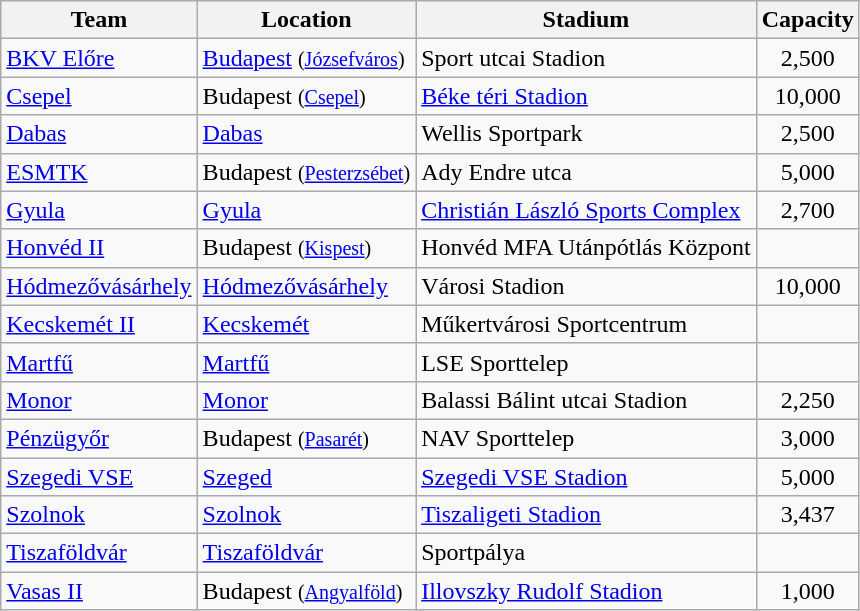<table class="wikitable sortable">
<tr>
<th>Team</th>
<th>Location</th>
<th>Stadium</th>
<th>Capacity</th>
</tr>
<tr>
<td><a href='#'>BKV Előre</a></td>
<td><a href='#'>Budapest</a> <small>(<a href='#'>Józsefváros</a>)</small></td>
<td>Sport utcai Stadion</td>
<td align="center">2,500</td>
</tr>
<tr>
<td><a href='#'>Csepel</a></td>
<td>Budapest <small>(<a href='#'>Csepel</a>)</small></td>
<td><a href='#'>Béke téri Stadion</a></td>
<td align="center">10,000</td>
</tr>
<tr>
<td><a href='#'>Dabas</a></td>
<td><a href='#'>Dabas</a></td>
<td>Wellis Sportpark</td>
<td align="center">2,500</td>
</tr>
<tr>
<td><a href='#'>ESMTK</a></td>
<td>Budapest <small>(<a href='#'>Pesterzsébet</a>)</small></td>
<td>Ady Endre utca</td>
<td align="center">5,000</td>
</tr>
<tr>
<td><a href='#'>Gyula</a></td>
<td><a href='#'>Gyula</a></td>
<td><a href='#'>Christián László Sports Complex</a></td>
<td align="center">2,700</td>
</tr>
<tr>
<td><a href='#'>Honvéd II</a></td>
<td>Budapest <small>(<a href='#'>Kispest</a>)</small></td>
<td>Honvéd MFA Utánpótlás Központ</td>
<td align="center"></td>
</tr>
<tr>
<td><a href='#'>Hódmezővásárhely</a></td>
<td><a href='#'>Hódmezővásárhely</a></td>
<td>Városi Stadion</td>
<td align="center">10,000</td>
</tr>
<tr>
<td><a href='#'>Kecskemét II</a></td>
<td><a href='#'>Kecskemét</a></td>
<td>Műkertvárosi Sportcentrum</td>
<td align="center"></td>
</tr>
<tr>
<td><a href='#'>Martfű</a></td>
<td><a href='#'>Martfű</a></td>
<td>LSE Sporttelep</td>
<td align="center"></td>
</tr>
<tr>
<td><a href='#'>Monor</a></td>
<td><a href='#'>Monor</a></td>
<td>Balassi Bálint utcai Stadion</td>
<td align="center">2,250</td>
</tr>
<tr>
<td><a href='#'>Pénzügyőr</a></td>
<td>Budapest <small>(<a href='#'>Pasarét</a>)</small></td>
<td>NAV Sporttelep</td>
<td align="center">3,000</td>
</tr>
<tr>
<td><a href='#'>Szegedi VSE</a></td>
<td><a href='#'>Szeged</a></td>
<td><a href='#'>Szegedi VSE Stadion</a></td>
<td align="center">5,000</td>
</tr>
<tr>
<td><a href='#'>Szolnok</a></td>
<td><a href='#'>Szolnok</a></td>
<td><a href='#'>Tiszaligeti Stadion</a></td>
<td align="center">3,437</td>
</tr>
<tr>
<td><a href='#'>Tiszaföldvár</a></td>
<td><a href='#'>Tiszaföldvár</a></td>
<td>Sportpálya</td>
<td align="center"></td>
</tr>
<tr>
<td><a href='#'>Vasas II</a></td>
<td>Budapest <small>(<a href='#'>Angyalföld</a>)</small></td>
<td><a href='#'>Illovszky Rudolf Stadion</a></td>
<td align="center">1,000</td>
</tr>
</table>
